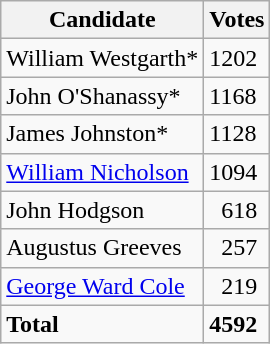<table class="wikitable">
<tr>
<th>Candidate</th>
<th>Votes</th>
</tr>
<tr>
<td>William Westgarth*</td>
<td>1202</td>
</tr>
<tr>
<td>John O'Shanassy*</td>
<td>1168</td>
</tr>
<tr>
<td>James Johnston*</td>
<td>1128</td>
</tr>
<tr>
<td><a href='#'>William Nicholson</a></td>
<td>1094</td>
</tr>
<tr>
<td>John Hodgson</td>
<td>  618</td>
</tr>
<tr>
<td>Augustus Greeves</td>
<td>  257</td>
</tr>
<tr>
<td><a href='#'>George Ward Cole</a></td>
<td>  219</td>
</tr>
<tr>
<td><strong>Total</strong></td>
<td><strong>4592</strong></td>
</tr>
</table>
